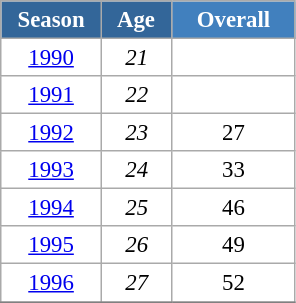<table class="wikitable" style="font-size:95%; text-align:center; border:grey solid 1px; border-collapse:collapse; background:#ffffff;">
<tr>
<th style="background-color:#369; color:white; width:60px;"> Season </th>
<th style="background-color:#369; color:white; width:40px;"> Age </th>
<th style="background-color:#4180be; color:white; width:75px;">Overall</th>
</tr>
<tr>
<td><a href='#'>1990</a></td>
<td><em>21</em></td>
<td></td>
</tr>
<tr>
<td><a href='#'>1991</a></td>
<td><em>22</em></td>
<td></td>
</tr>
<tr>
<td><a href='#'>1992</a></td>
<td><em>23</em></td>
<td>27</td>
</tr>
<tr>
<td><a href='#'>1993</a></td>
<td><em>24</em></td>
<td>33</td>
</tr>
<tr>
<td><a href='#'>1994</a></td>
<td><em>25</em></td>
<td>46</td>
</tr>
<tr>
<td><a href='#'>1995</a></td>
<td><em>26</em></td>
<td>49</td>
</tr>
<tr>
<td><a href='#'>1996</a></td>
<td><em>27</em></td>
<td>52</td>
</tr>
<tr>
</tr>
</table>
